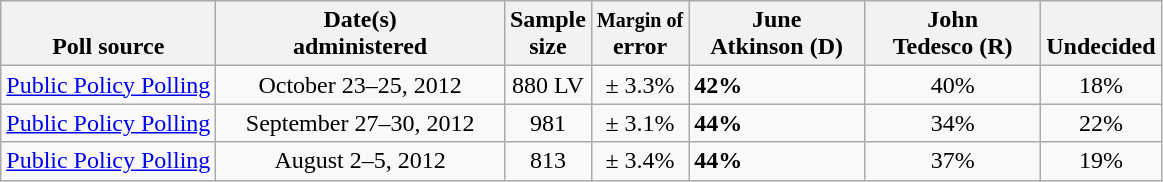<table class="wikitable">
<tr valign= bottom>
<th>Poll source</th>
<th style="width:185px;">Date(s)<br>administered</th>
<th class=small>Sample<br>size</th>
<th><small>Margin of</small><br>error</th>
<th width=110px>June<br>Atkinson (D)</th>
<th width=110px>John<br>Tedesco (R)</th>
<th>Undecided</th>
</tr>
<tr>
<td><a href='#'>Public Policy Polling</a></td>
<td align=center>October 23–25, 2012</td>
<td align=center>880 LV</td>
<td align=center>± 3.3%</td>
<td><strong>42%</strong></td>
<td align=center>40%</td>
<td align=center>18%</td>
</tr>
<tr>
<td><a href='#'>Public Policy Polling</a></td>
<td align=center>September 27–30, 2012</td>
<td align=center>981</td>
<td align=center>± 3.1%</td>
<td><strong>44%</strong></td>
<td align=center>34%</td>
<td align=center>22%</td>
</tr>
<tr>
<td><a href='#'>Public Policy Polling</a></td>
<td align=center>August 2–5, 2012</td>
<td align=center>813</td>
<td align=center>± 3.4%</td>
<td><strong>44%</strong></td>
<td align=center>37%</td>
<td align=center>19%</td>
</tr>
</table>
